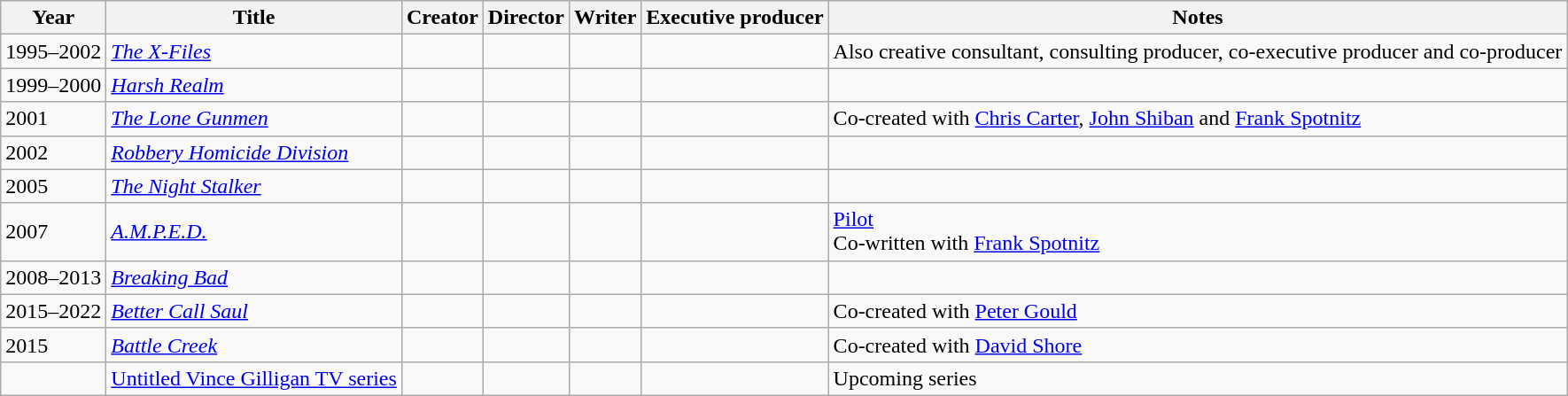<table class="wikitable sortable">
<tr>
<th>Year</th>
<th>Title</th>
<th>Creator</th>
<th>Director</th>
<th>Writer</th>
<th>Executive producer</th>
<th>Notes</th>
</tr>
<tr>
<td>1995–2002</td>
<td><em><a href='#'>The X-Files</a></em></td>
<td></td>
<td></td>
<td></td>
<td></td>
<td>Also creative consultant, consulting producer, co-executive producer and co-producer</td>
</tr>
<tr>
<td>1999–2000</td>
<td><em><a href='#'>Harsh Realm</a></em></td>
<td></td>
<td></td>
<td></td>
<td></td>
<td></td>
</tr>
<tr>
<td>2001</td>
<td><em><a href='#'>The Lone Gunmen</a></em></td>
<td></td>
<td></td>
<td></td>
<td></td>
<td>Co-created with <a href='#'>Chris Carter</a>, <a href='#'>John Shiban</a> and <a href='#'>Frank Spotnitz</a></td>
</tr>
<tr>
<td>2002</td>
<td><em><a href='#'>Robbery Homicide Division</a></em></td>
<td></td>
<td></td>
<td></td>
<td></td>
<td></td>
</tr>
<tr>
<td>2005</td>
<td><em><a href='#'>The Night Stalker</a></em></td>
<td></td>
<td></td>
<td></td>
<td></td>
<td></td>
</tr>
<tr>
<td>2007</td>
<td><em><a href='#'>A.M.P.E.D.</a></em></td>
<td></td>
<td></td>
<td></td>
<td></td>
<td><a href='#'>Pilot</a><br>Co-written with <a href='#'>Frank Spotnitz</a></td>
</tr>
<tr>
<td>2008–2013</td>
<td><em><a href='#'>Breaking Bad</a></em></td>
<td></td>
<td></td>
<td></td>
<td></td>
<td></td>
</tr>
<tr>
<td>2015–2022</td>
<td><em><a href='#'>Better Call Saul</a></em></td>
<td></td>
<td></td>
<td></td>
<td></td>
<td>Co-created with <a href='#'>Peter Gould</a></td>
</tr>
<tr>
<td>2015</td>
<td><em><a href='#'>Battle Creek</a></em></td>
<td></td>
<td></td>
<td></td>
<td></td>
<td>Co-created with <a href='#'>David Shore</a></td>
</tr>
<tr>
<td></td>
<td><a href='#'>Untitled Vince Gilligan TV series</a></td>
<td></td>
<td></td>
<td></td>
<td></td>
<td>Upcoming series</td>
</tr>
</table>
